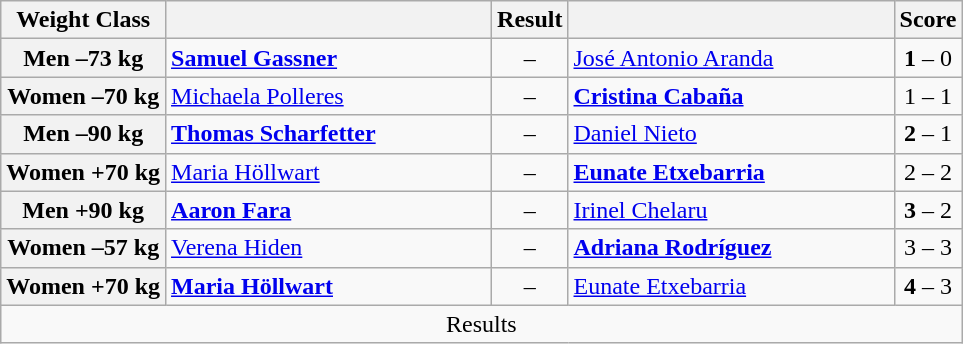<table class="wikitable">
<tr>
<th>Weight Class</th>
<th style="width:210px;"></th>
<th>Result</th>
<th style="width:210px;"></th>
<th>Score</th>
</tr>
<tr>
<th>Men –73 kg</th>
<td><strong><a href='#'>Samuel Gassner</a></strong></td>
<td align=center><strong></strong> – </td>
<td><a href='#'>José Antonio Aranda</a></td>
<td align=center><strong>1</strong> – 0</td>
</tr>
<tr>
<th>Women –70 kg</th>
<td><a href='#'>Michaela Polleres</a></td>
<td align=center> – <strong></strong></td>
<td><strong><a href='#'>Cristina Cabaña</a></strong></td>
<td align=center>1 – 1</td>
</tr>
<tr>
<th>Men –90 kg</th>
<td><strong><a href='#'>Thomas Scharfetter</a></strong></td>
<td align=center><strong></strong> – </td>
<td><a href='#'>Daniel Nieto</a></td>
<td align=center><strong>2</strong> – 1</td>
</tr>
<tr>
<th>Women +70 kg</th>
<td><a href='#'>Maria Höllwart</a></td>
<td align=center> – <strong></strong></td>
<td><strong><a href='#'>Eunate Etxebarria</a></strong></td>
<td align=center>2 – 2</td>
</tr>
<tr>
<th>Men +90 kg</th>
<td><strong><a href='#'>Aaron Fara</a></strong></td>
<td align=center><strong></strong> – </td>
<td><a href='#'>Irinel Chelaru</a></td>
<td align=center><strong>3</strong> – 2</td>
</tr>
<tr>
<th>Women –57 kg</th>
<td><a href='#'>Verena Hiden</a></td>
<td align=center> – <strong></strong></td>
<td><strong><a href='#'>Adriana Rodríguez</a></strong></td>
<td align=center>3 – 3</td>
</tr>
<tr>
<th>Women +70 kg</th>
<td><strong><a href='#'>Maria Höllwart</a></strong></td>
<td align=center><strong></strong> – </td>
<td><a href='#'>Eunate Etxebarria</a></td>
<td align=center><strong>4</strong> – 3</td>
</tr>
<tr>
<td align=center colspan=5>Results</td>
</tr>
</table>
